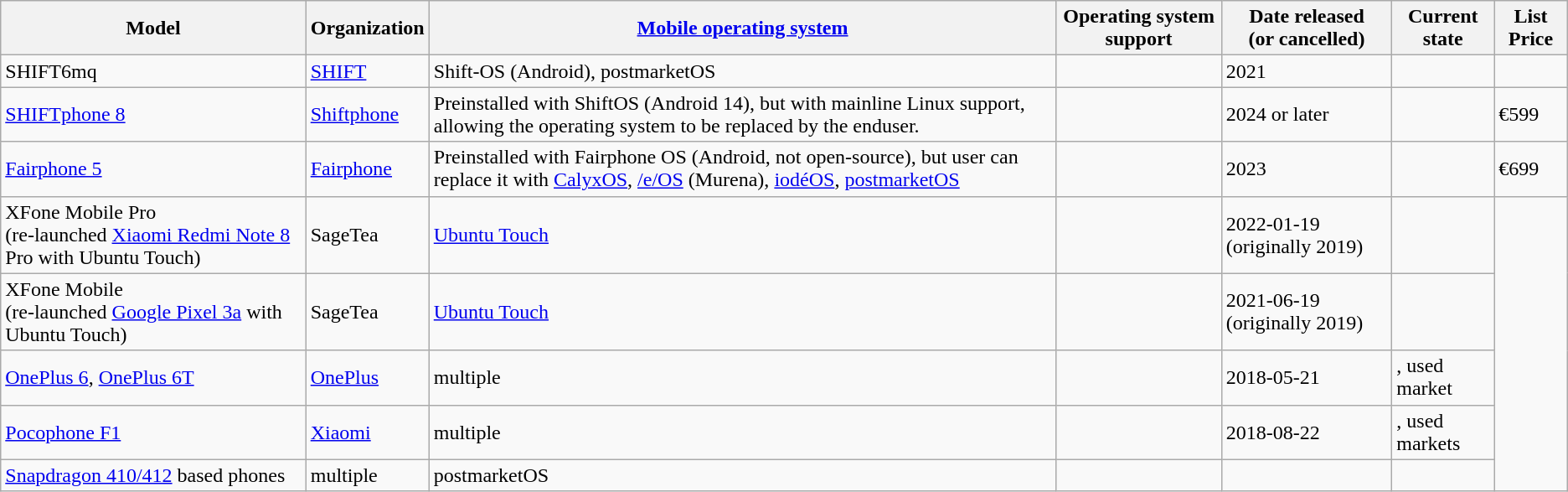<table class="wikitable sortable" >
<tr>
<th>Model</th>
<th>Organization</th>
<th><a href='#'>Mobile operating system</a></th>
<th>Operating system support</th>
<th>Date released<br> (or cancelled)</th>
<th>Current state</th>
<th>List Price</th>
</tr>
<tr>
<td>SHIFT6mq</td>
<td> <a href='#'>SHIFT</a></td>
<td>Shift-OS (Android), postmarketOS</td>
<td> </td>
<td> 2021</td>
<td> </td>
</tr>
<tr>
<td> <a href='#'>SHIFTphone 8</a></td>
<td> <a href='#'>Shiftphone</a></td>
<td> Preinstalled with ShiftOS (Android 14), but with mainline Linux support, allowing the operating system to be replaced by the enduser.</td>
<td>  </td>
<td> 2024 or later</td>
<td> </td>
<td>€599</td>
</tr>
<tr>
<td> <a href='#'>Fairphone 5</a></td>
<td> <a href='#'>Fairphone</a></td>
<td>Preinstalled with Fairphone OS (Android, not open-source), but user can replace it with <a href='#'>CalyxOS</a>, <a href='#'>/e/OS</a> (Murena), <a href='#'>iodéOS</a>, <a href='#'>postmarketOS</a></td>
<td>  </td>
<td> 2023</td>
<td> </td>
<td>€699</td>
</tr>
<tr>
<td> XFone Mobile Pro<br> (re-launched <a href='#'>Xiaomi Redmi Note 8</a> Pro with Ubuntu Touch)</td>
<td>  SageTea</td>
<td> <a href='#'>Ubuntu Touch</a></td>
<td> </td>
<td>2022-01-19 (originally 2019)</td>
<td></td>
</tr>
<tr>
<td> XFone Mobile<br> (re-launched <a href='#'>Google Pixel 3a</a> with Ubuntu Touch)</td>
<td>  SageTea</td>
<td> <a href='#'>Ubuntu Touch</a></td>
<td> </td>
<td> 2021-06-19 (originally 2019)</td>
<td></td>
</tr>
<tr>
<td> <a href='#'>OnePlus 6</a>, <a href='#'>OnePlus 6T</a></td>
<td> <a href='#'>OnePlus</a></td>
<td> multiple</td>
<td> </td>
<td> 2018-05-21</td>
<td>, used market</td>
</tr>
<tr>
<td> <a href='#'>Pocophone F1</a></td>
<td> <a href='#'>Xiaomi</a></td>
<td> multiple</td>
<td> </td>
<td> 2018-08-22</td>
<td>, used markets</td>
</tr>
<tr>
<td> <a href='#'>Snapdragon 410/412</a> based phones</td>
<td> multiple</td>
<td> postmarketOS</td>
<td> </td>
<td></td>
<td></td>
</tr>
</table>
